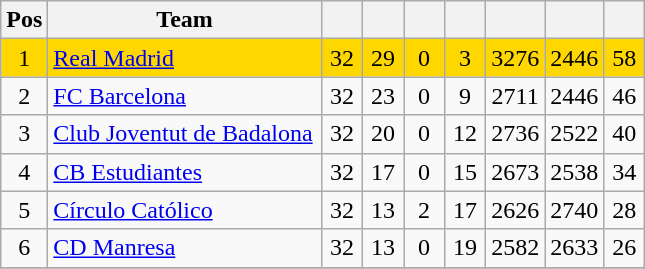<table class="wikitable" style="text-align:center;">
<tr>
<th width=20>Pos</th>
<th width=175>Team</th>
<th width=20></th>
<th width=20></th>
<th width=20></th>
<th width=20></th>
<th width=20></th>
<th width=20></th>
<th width=20></th>
</tr>
<tr bgcolor=gold>
<td>1</td>
<td align=left><a href='#'>Real Madrid</a></td>
<td>32</td>
<td>29</td>
<td>0</td>
<td>3</td>
<td>3276</td>
<td>2446</td>
<td>58</td>
</tr>
<tr>
<td>2</td>
<td align=left><a href='#'>FC Barcelona</a></td>
<td>32</td>
<td>23</td>
<td>0</td>
<td>9</td>
<td>2711</td>
<td>2446</td>
<td>46</td>
</tr>
<tr>
<td>3</td>
<td align=left><a href='#'>Club Joventut de Badalona</a></td>
<td>32</td>
<td>20</td>
<td>0</td>
<td>12</td>
<td>2736</td>
<td>2522</td>
<td>40</td>
</tr>
<tr>
<td>4</td>
<td align=left><a href='#'>CB Estudiantes</a></td>
<td>32</td>
<td>17</td>
<td>0</td>
<td>15</td>
<td>2673</td>
<td>2538</td>
<td>34</td>
</tr>
<tr>
<td>5</td>
<td align=left><a href='#'>Círculo Católico</a></td>
<td>32</td>
<td>13</td>
<td>2</td>
<td>17</td>
<td>2626</td>
<td>2740</td>
<td>28</td>
</tr>
<tr>
<td>6</td>
<td align=left><a href='#'>CD Manresa</a></td>
<td>32</td>
<td>13</td>
<td>0</td>
<td>19</td>
<td>2582</td>
<td>2633</td>
<td>26</td>
</tr>
<tr>
</tr>
</table>
